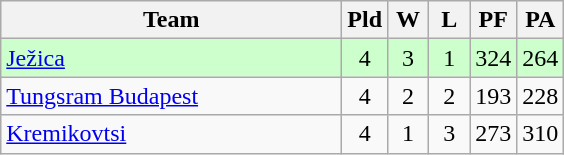<table class="wikitable" style="text-align:center">
<tr>
<th width=220>Team</th>
<th width=20>Pld</th>
<th width=20>W</th>
<th width=20>L</th>
<th width=20>PF</th>
<th width=20>PA</th>
</tr>
<tr bgcolor="#ccffcc">
<td align="left"> <a href='#'>Ježica</a></td>
<td>4</td>
<td>3</td>
<td>1</td>
<td>324</td>
<td>264</td>
</tr>
<tr>
<td align="left"> <a href='#'>Tungsram Budapest</a></td>
<td>4</td>
<td>2</td>
<td>2</td>
<td>193</td>
<td>228</td>
</tr>
<tr>
<td align="left"> <a href='#'>Kremikovtsi</a></td>
<td>4</td>
<td>1</td>
<td>3</td>
<td>273</td>
<td>310</td>
</tr>
</table>
